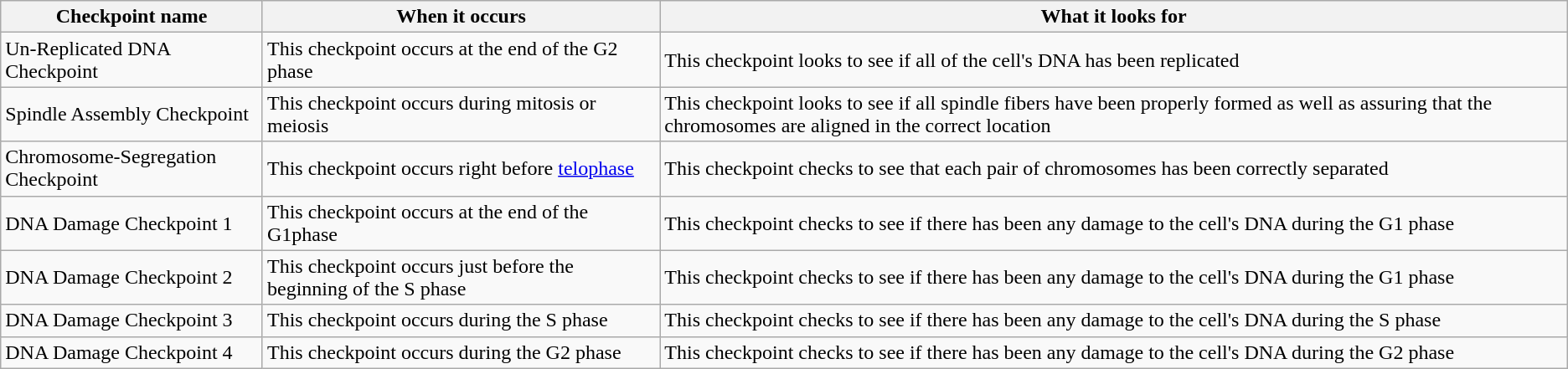<table class="wikitable">
<tr>
<th>Checkpoint name</th>
<th>When it occurs</th>
<th>What it looks for</th>
</tr>
<tr>
<td>Un-Replicated DNA Checkpoint</td>
<td>This checkpoint occurs at the end of the G2 phase</td>
<td>This checkpoint looks to see if all of the cell's DNA has been replicated</td>
</tr>
<tr>
<td>Spindle Assembly Checkpoint</td>
<td>This checkpoint occurs during mitosis or meiosis</td>
<td>This checkpoint looks to see if all spindle fibers have been properly formed as well as assuring that the chromosomes are aligned in the correct location</td>
</tr>
<tr>
<td>Chromosome-Segregation Checkpoint</td>
<td>This checkpoint occurs right before <a href='#'>telophase</a></td>
<td>This checkpoint checks to see that each pair of chromosomes has been correctly separated</td>
</tr>
<tr>
<td>DNA Damage Checkpoint 1</td>
<td>This checkpoint occurs at the end of the G1phase</td>
<td>This checkpoint checks to see if there has been any damage to the cell's DNA during the G1 phase</td>
</tr>
<tr>
<td>DNA Damage Checkpoint 2</td>
<td>This checkpoint occurs just before the beginning of the S phase</td>
<td>This checkpoint checks to see if there has been any damage to the cell's DNA during the G1 phase</td>
</tr>
<tr>
<td>DNA Damage Checkpoint 3</td>
<td>This checkpoint occurs during the S phase</td>
<td>This checkpoint checks to see if there has been any damage to the cell's DNA during the S phase</td>
</tr>
<tr>
<td>DNA Damage Checkpoint 4</td>
<td>This checkpoint occurs during the G2 phase</td>
<td>This checkpoint checks to see if there has been any damage to the cell's DNA during the G2 phase</td>
</tr>
</table>
